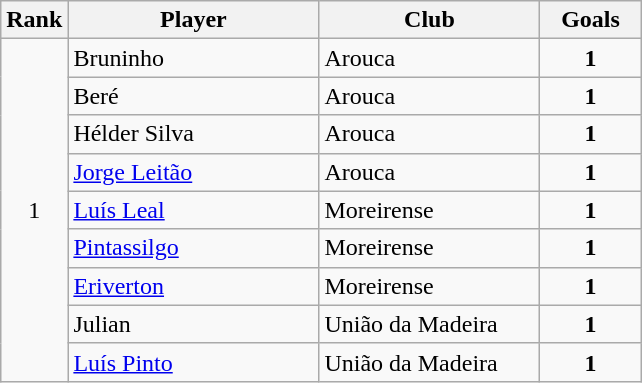<table class="wikitable" style="margin-right: 0;">
<tr text-align:center;">
<th style="width:35px;">Rank</th>
<th style="width:160px;">Player</th>
<th style="width:140px;">Club</th>
<th style="width:60px;">Goals</th>
</tr>
<tr>
<td rowspan="9" style="text-align:center;">1</td>
<td> Bruninho</td>
<td>Arouca</td>
<td style="text-align:center;"><strong>1</strong></td>
</tr>
<tr>
<td> Beré</td>
<td>Arouca</td>
<td style="text-align:center;"><strong>1</strong></td>
</tr>
<tr>
<td> Hélder Silva</td>
<td>Arouca</td>
<td style="text-align:center;"><strong>1</strong></td>
</tr>
<tr>
<td> <a href='#'>Jorge Leitão</a></td>
<td>Arouca</td>
<td style="text-align:center;"><strong>1</strong></td>
</tr>
<tr>
<td> <a href='#'>Luís Leal</a></td>
<td>Moreirense</td>
<td style="text-align:center;"><strong>1</strong></td>
</tr>
<tr>
<td> <a href='#'>Pintassilgo</a></td>
<td>Moreirense</td>
<td style="text-align:center;"><strong>1</strong></td>
</tr>
<tr>
<td> <a href='#'>Eriverton</a></td>
<td>Moreirense</td>
<td style="text-align:center;"><strong>1</strong></td>
</tr>
<tr>
<td> Julian</td>
<td>União da Madeira</td>
<td style="text-align:center;"><strong>1</strong></td>
</tr>
<tr>
<td> <a href='#'>Luís Pinto</a></td>
<td>União da Madeira</td>
<td style="text-align:center;"><strong>1</strong></td>
</tr>
</table>
